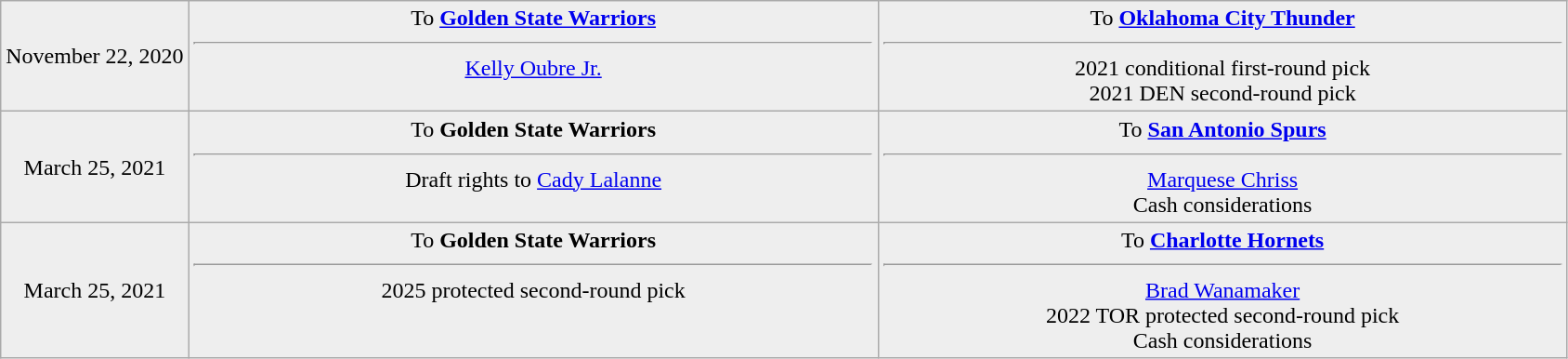<table class="wikitable sortable sortable" style="text-align: center">
<tr style="background:#eee;">
<td style="width:12%">November 22, 2020</td>
<td style="width:44%; vertical-align:top;">To <strong><a href='#'>Golden State Warriors</a></strong><hr><a href='#'>Kelly Oubre Jr.</a></td>
<td style="width:44%; vertical-align:top;">To <strong><a href='#'>Oklahoma City Thunder</a></strong><hr>2021 conditional first-round pick<br>2021 DEN second-round pick</td>
</tr>
<tr style="background:#eee;">
<td style="width:12%">March 25, 2021</td>
<td style="width:44%; vertical-align:top;">To <strong>Golden State Warriors</strong><hr>Draft rights to <a href='#'>Cady Lalanne</a></td>
<td style="width:44%; vertical-align:top;">To <strong><a href='#'>San Antonio Spurs</a></strong><hr><a href='#'>Marquese Chriss</a><br> Cash considerations</td>
</tr>
<tr style="background:#eee;">
<td style="width:12%">March 25, 2021</td>
<td style="width:44%; vertical-align:top;">To <strong>Golden State Warriors</strong><hr>2025 protected second-round pick</td>
<td style="width:44%; vertical-align:top;">To <strong><a href='#'>Charlotte Hornets</a></strong><hr><a href='#'>Brad Wanamaker</a><br>2022 TOR protected second-round pick<br>Cash considerations</td>
</tr>
</table>
